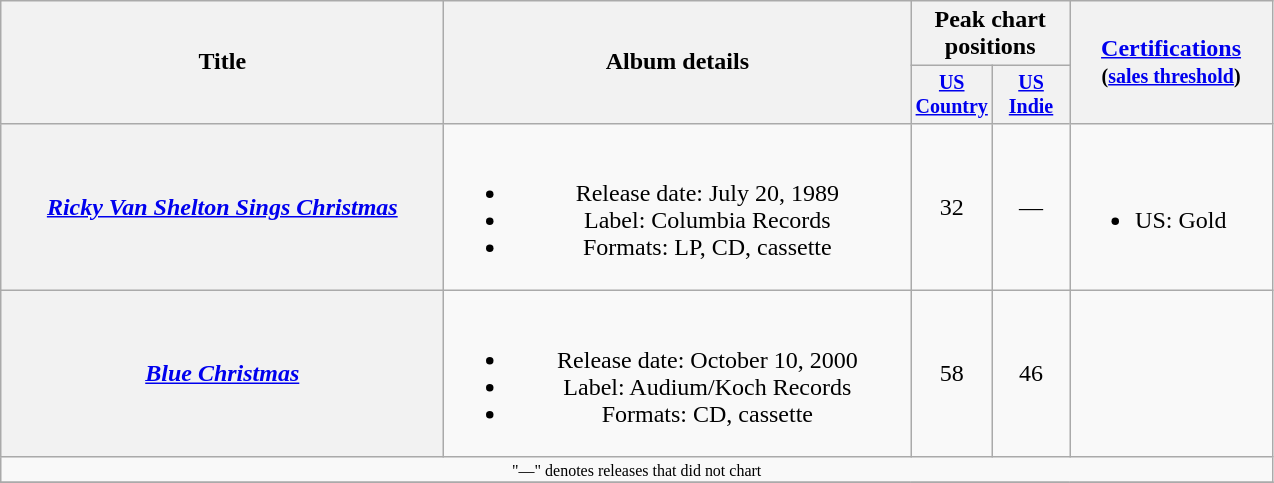<table class="wikitable plainrowheaders" style="text-align:center;">
<tr>
<th rowspan="2" style="width:18em;">Title</th>
<th rowspan="2" style="width:19em;">Album details</th>
<th colspan="2">Peak chart<br>positions</th>
<th rowspan="2" style="width:8em;"><a href='#'>Certifications</a><br><small>(<a href='#'>sales threshold</a>)</small></th>
</tr>
<tr style="font-size:smaller;">
<th width="45"><a href='#'>US Country</a><br></th>
<th width="45"><a href='#'>US<br>Indie</a><br></th>
</tr>
<tr>
<th scope="row"><em><a href='#'>Ricky Van Shelton Sings Christmas</a></em></th>
<td><br><ul><li>Release date: July 20, 1989</li><li>Label: Columbia Records</li><li>Formats: LP, CD, cassette</li></ul></td>
<td>32</td>
<td>—</td>
<td align="left"><br><ul><li>US: Gold</li></ul></td>
</tr>
<tr>
<th scope="row"><em><a href='#'>Blue Christmas</a></em></th>
<td><br><ul><li>Release date: October 10, 2000</li><li>Label: Audium/Koch Records</li><li>Formats: CD, cassette</li></ul></td>
<td>58</td>
<td>46</td>
<td></td>
</tr>
<tr>
<td colspan="10" style="font-size:8pt">"—" denotes releases that did not chart</td>
</tr>
<tr>
</tr>
</table>
